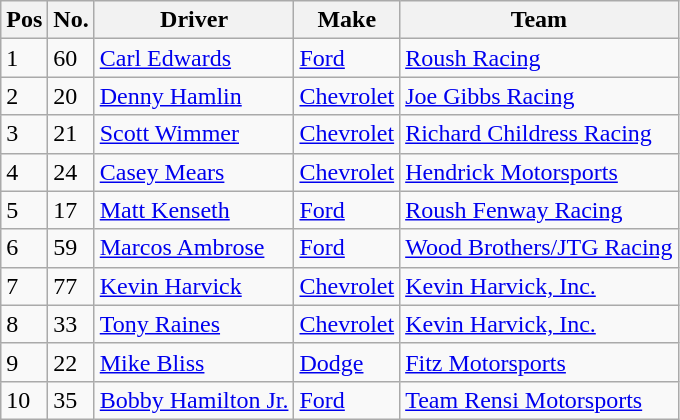<table class="wikitable">
<tr>
<th>Pos</th>
<th>No.</th>
<th>Driver</th>
<th>Make</th>
<th>Team</th>
</tr>
<tr>
<td>1</td>
<td>60</td>
<td><a href='#'>Carl Edwards</a></td>
<td><a href='#'>Ford</a></td>
<td><a href='#'>Roush Racing</a></td>
</tr>
<tr>
<td>2</td>
<td>20</td>
<td><a href='#'>Denny Hamlin</a></td>
<td><a href='#'>Chevrolet</a></td>
<td><a href='#'>Joe Gibbs Racing</a></td>
</tr>
<tr>
<td>3</td>
<td>21</td>
<td><a href='#'>Scott Wimmer</a></td>
<td><a href='#'>Chevrolet</a></td>
<td><a href='#'>Richard Childress Racing</a></td>
</tr>
<tr>
<td>4</td>
<td>24</td>
<td><a href='#'>Casey Mears</a></td>
<td><a href='#'>Chevrolet</a></td>
<td><a href='#'>Hendrick Motorsports</a></td>
</tr>
<tr>
<td>5</td>
<td>17</td>
<td><a href='#'>Matt Kenseth</a></td>
<td><a href='#'>Ford</a></td>
<td><a href='#'>Roush Fenway Racing</a></td>
</tr>
<tr>
<td>6</td>
<td>59</td>
<td><a href='#'>Marcos Ambrose</a></td>
<td><a href='#'>Ford</a></td>
<td><a href='#'>Wood Brothers/JTG Racing</a></td>
</tr>
<tr>
<td>7</td>
<td>77</td>
<td><a href='#'>Kevin Harvick</a></td>
<td><a href='#'>Chevrolet</a></td>
<td><a href='#'>Kevin Harvick, Inc.</a></td>
</tr>
<tr>
<td>8</td>
<td>33</td>
<td><a href='#'>Tony Raines</a></td>
<td><a href='#'>Chevrolet</a></td>
<td><a href='#'>Kevin Harvick, Inc.</a></td>
</tr>
<tr>
<td>9</td>
<td>22</td>
<td><a href='#'>Mike Bliss</a></td>
<td><a href='#'>Dodge</a></td>
<td><a href='#'>Fitz Motorsports</a></td>
</tr>
<tr>
<td>10</td>
<td>35</td>
<td><a href='#'>Bobby Hamilton Jr.</a></td>
<td><a href='#'>Ford</a></td>
<td><a href='#'>Team Rensi Motorsports</a></td>
</tr>
</table>
